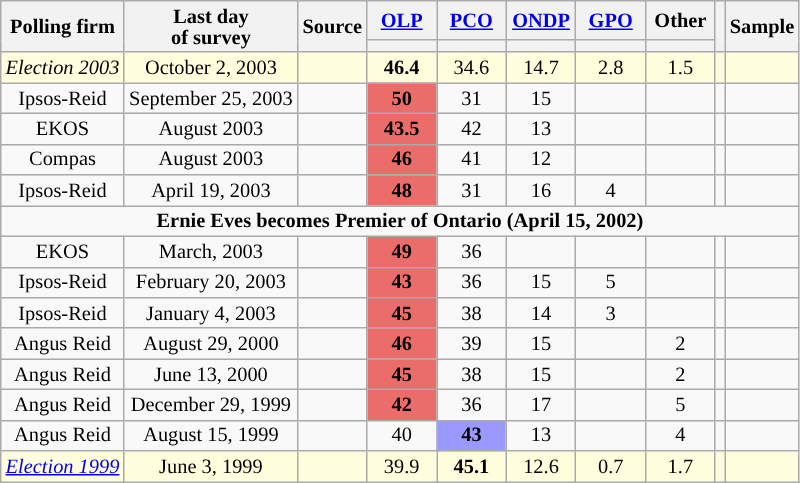<table class="wikitable sortable" style="text-align:center;font-size:85%;line-height:14px;" align="center">
<tr>
<th rowspan="2">Polling firm</th>
<th rowspan="2">Last day <br>of survey</th>
<th rowspan="2">Source</th>
<th class="unsortable" style="width:40px;"><a href='#'>OLP</a></th>
<th class="unsortable" style="width:40px;"><a href='#'>PCO</a></th>
<th class="unsortable" style="width:40px;"><a href='#'>ONDP</a></th>
<th class="unsortable" style="width:40px;"><a href='#'>GPO</a></th>
<th class="unsortable" style="width:40px;">Other</th>
<th rowspan="2"></th>
<th rowspan="2">Sample</th>
</tr>
<tr style="line-height:5px;">
<th style="background:"></th>
<th style="background:"></th>
<th style="background:"></th>
<th style="background:"></th>
<th style="background:"></th>
</tr>
<tr>
<td style="background:#ffd;"><em>Election 2003</em></td>
<td style="background:#ffd;">October 2, 2003</td>
<td style="background:#ffd;"></td>
<td style="background:#ffd;"><strong>46.4</strong></td>
<td style="background:#ffd;">34.6</td>
<td style="background:#ffd;">14.7</td>
<td style="background:#ffd;">2.8</td>
<td style="background:#ffd;">1.5</td>
<td style="background:#ffd;"></td>
<td style="background:#ffd;"></td>
</tr>
<tr>
<td>Ipsos-Reid</td>
<td>September 25, 2003</td>
<td></td>
<td style="background:#EA6D6A"><strong>50</strong></td>
<td>31</td>
<td>15</td>
<td></td>
<td></td>
<td></td>
<td></td>
</tr>
<tr>
<td>EKOS</td>
<td>August 2003</td>
<td></td>
<td style="background:#EA6D6A"><strong>43.5</strong></td>
<td>42</td>
<td>13</td>
<td></td>
<td></td>
<td></td>
<td></td>
</tr>
<tr>
<td>Compas</td>
<td>August 2003</td>
<td></td>
<td style="background:#EA6D6A"><strong>46</strong></td>
<td>41</td>
<td>12</td>
<td></td>
<td></td>
<td></td>
<td></td>
</tr>
<tr>
<td>Ipsos-Reid</td>
<td>April 19, 2003</td>
<td></td>
<td style="background:#EA6D6A"><strong>48</strong></td>
<td>31</td>
<td>16</td>
<td>4</td>
<td></td>
<td></td>
<td></td>
</tr>
<tr>
<td colspan="10"><strong>Ernie Eves becomes Premier of Ontario (April 15, 2002)</strong></td>
</tr>
<tr>
<td>EKOS</td>
<td>March, 2003</td>
<td></td>
<td style="background:#EA6D6A"><strong>49</strong></td>
<td>36</td>
<td></td>
<td></td>
<td></td>
<td></td>
<td></td>
</tr>
<tr>
<td>Ipsos-Reid</td>
<td>February 20, 2003</td>
<td></td>
<td style="background:#EA6D6A"><strong>43</strong></td>
<td>36</td>
<td>15</td>
<td>5</td>
<td></td>
<td></td>
<td></td>
</tr>
<tr>
<td>Ipsos-Reid</td>
<td>January 4, 2003</td>
<td></td>
<td style="background:#EA6D6A"><strong>45</strong></td>
<td>38</td>
<td>14</td>
<td>3</td>
<td></td>
<td></td>
<td></td>
</tr>
<tr>
<td>Angus Reid</td>
<td>August 29, 2000</td>
<td></td>
<td style="background:#EA6D6A"><strong>46</strong></td>
<td>39</td>
<td>15</td>
<td></td>
<td>2</td>
<td></td>
<td></td>
</tr>
<tr>
<td>Angus Reid</td>
<td>June 13, 2000</td>
<td></td>
<td style="background:#EA6D6A"><strong>45</strong></td>
<td>38</td>
<td>15</td>
<td></td>
<td>2</td>
<td></td>
<td></td>
</tr>
<tr>
<td>Angus Reid</td>
<td>December 29, 1999</td>
<td></td>
<td style="background:#EA6D6A"><strong>42</strong></td>
<td>36</td>
<td>17</td>
<td></td>
<td>5</td>
<td></td>
<td></td>
</tr>
<tr>
<td>Angus Reid</td>
<td>August 15, 1999</td>
<td></td>
<td>40</td>
<td style="background:#9999FF"><strong>43</strong></td>
<td>13</td>
<td></td>
<td>4</td>
<td></td>
<td></td>
</tr>
<tr>
<td style="background:#ffd;"><em><a href='#'>Election 1999</a></em></td>
<td style="background:#ffd;">June 3, 1999</td>
<td style="background:#ffd;"></td>
<td style="background:#ffd;">39.9</td>
<td style="background:#ffd;"><strong>45.1</strong></td>
<td style="background:#ffd;">12.6</td>
<td style="background:#ffd;">0.7</td>
<td style="background:#ffd;">1.7</td>
<td style="background:#ffd;"></td>
<td style="background:#ffd;"></td>
</tr>
</table>
